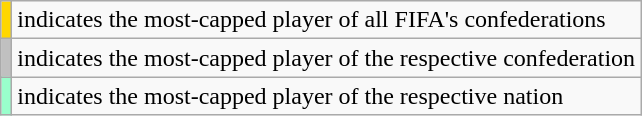<table class="wikitable">
<tr>
<td bgcolor=gold></td>
<td>indicates the most-capped player of all FIFA's confederations</td>
</tr>
<tr>
<td bgcolor=silver></td>
<td>indicates the most-capped player of the respective confederation</td>
</tr>
<tr>
<td bgcolor=#9FC></td>
<td>indicates the most-capped player of the respective nation</td>
</tr>
</table>
